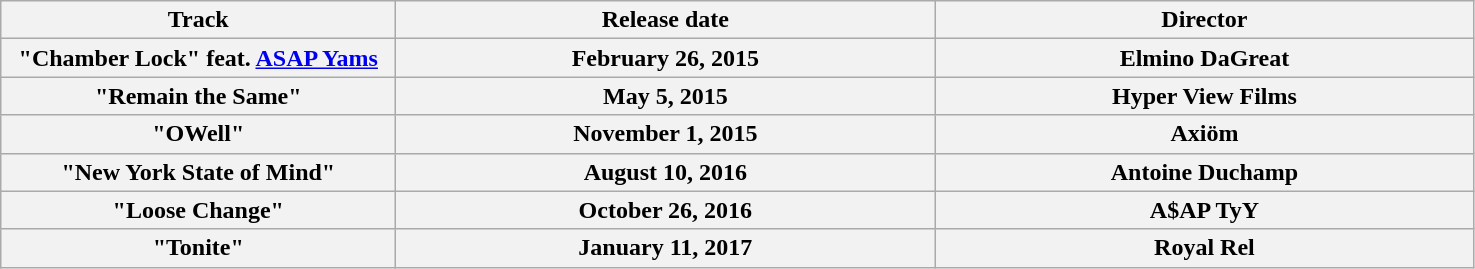<table class="wikitable plainrowheaders" style="text-align:center;">
<tr>
<th style="width:16em;">Track</th>
<th style="width:22em;">Release date</th>
<th style="width:22em;">Director</th>
</tr>
<tr>
<th scope="row" style="text-align:center;" style="background: transparent;">"Chamber Lock" feat. <a href='#'>ASAP Yams</a></th>
<th scope="row" style="text-align:center;" style="background: transparent;">February 26, 2015</th>
<th scope="row" style="text-align:center;" style="background: transparent;">Elmino DaGreat</th>
</tr>
<tr>
<th scope="row" style="text-align:center;" style="background: transparent;">"Remain the Same"</th>
<th scope="row" style="text-align:center;" style="background: transparent;">May 5, 2015</th>
<th scope="row" style="text-align:center;" style="background: transparent;">Hyper View Films</th>
</tr>
<tr>
<th scope="row" style="text-align:center;" style="background: transparent;">"OWell"</th>
<th scope="row" style="text-align:center;" style="background: transparent;">November 1, 2015</th>
<th scope="row" style="text-align:center;" style="background: transparent;">Axiöm</th>
</tr>
<tr>
<th scope="row" style="text-align:center;" style="background: transparent;">"New York State of Mind"</th>
<th scope="row" style="text-align:center;" style="background: transparent;">August 10, 2016</th>
<th scope="row" style="text-align:center;" style="background: transparent;">Antoine Duchamp</th>
</tr>
<tr>
<th scope="row" style="text-align:center;" style="background: transparent;">"Loose Change"</th>
<th scope="row" style="text-align:center;" style="background: transparent;">October 26, 2016</th>
<th scope="row" style="text-align:center;" style="background: transparent;">A$AP TyY</th>
</tr>
<tr>
<th scope="row" style="text-align:center;" style="background: transparent;">"Tonite"</th>
<th scope="row" style="text-align:center;" style="background: transparent;">January 11, 2017</th>
<th scope="row" style="text-align:center;" style="background: transparent;">Royal Rel</th>
</tr>
</table>
